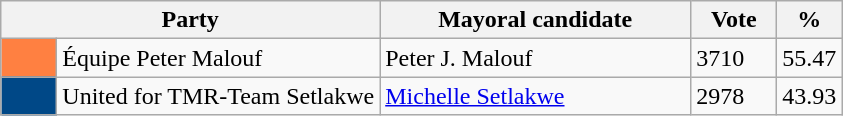<table class="wikitable">
<tr>
<th bgcolor="#DDDDFF" width="230px" colspan="2">Party</th>
<th bgcolor="#DDDDFF" width="200px">Mayoral candidate</th>
<th bgcolor="#DDDDFF" width="50px">Vote</th>
<th bgcolor="#DDDDFF" width="30px">%</th>
</tr>
<tr>
<td bgcolor=#ff8041 width="30px"> </td>
<td>Équipe Peter Malouf</td>
<td>Peter J. Malouf</td>
<td>3710</td>
<td>55.47</td>
</tr>
<tr>
<td bgcolor=#004887 width="30px"> </td>
<td>United for TMR-Team Setlakwe</td>
<td><a href='#'>Michelle Setlakwe</a></td>
<td>2978</td>
<td>43.93</td>
</tr>
</table>
